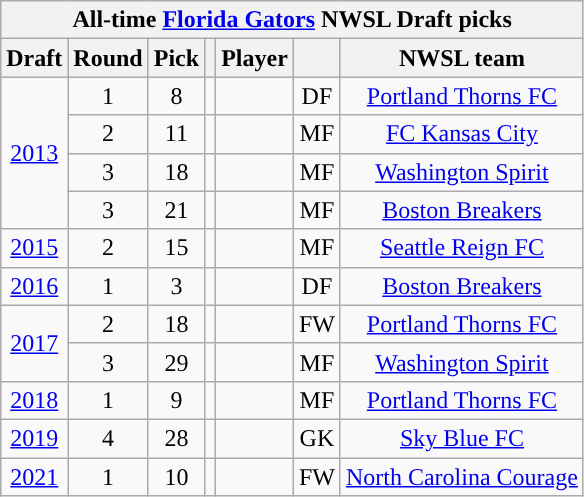<table class="wikitable sortable" style="text-align: center;">
<tr>
<th colspan="7" style="background:#">All-time <a href='#'><span>Florida Gators</span></a> NWSL Draft picks</th>
</tr>
<tr>
<th scope="col">Draft</th>
<th scope="col">Round</th>
<th scope="col">Pick</th>
<th scope="col"></th>
<th scope="col">Player</th>
<th scope="col"></th>
<th scope="col">NWSL team</th>
</tr>
<tr>
<td rowspan="4"><a href='#'>2013</a></td>
<td>1</td>
<td>8</td>
<td></td>
<td></td>
<td>DF</td>
<td><a href='#'>Portland Thorns FC</a></td>
</tr>
<tr>
<td>2</td>
<td>11</td>
<td></td>
<td></td>
<td>MF</td>
<td><a href='#'>FC Kansas City</a></td>
</tr>
<tr>
<td>3</td>
<td>18</td>
<td></td>
<td></td>
<td>MF</td>
<td><a href='#'>Washington Spirit</a></td>
</tr>
<tr>
<td>3</td>
<td>21</td>
<td></td>
<td></td>
<td>MF</td>
<td><a href='#'>Boston Breakers</a></td>
</tr>
<tr>
<td><a href='#'>2015</a></td>
<td>2</td>
<td>15</td>
<td></td>
<td></td>
<td>MF</td>
<td><a href='#'>Seattle Reign FC</a></td>
</tr>
<tr>
<td><a href='#'>2016</a></td>
<td>1</td>
<td>3</td>
<td></td>
<td></td>
<td>DF</td>
<td><a href='#'>Boston Breakers</a></td>
</tr>
<tr>
<td rowspan="2"><a href='#'>2017</a></td>
<td>2</td>
<td>18</td>
<td></td>
<td></td>
<td>FW</td>
<td><a href='#'>Portland Thorns FC</a></td>
</tr>
<tr>
<td>3</td>
<td>29</td>
<td></td>
<td></td>
<td>MF</td>
<td><a href='#'>Washington Spirit</a></td>
</tr>
<tr>
<td><a href='#'>2018</a></td>
<td>1</td>
<td>9</td>
<td></td>
<td></td>
<td>MF</td>
<td><a href='#'>Portland Thorns FC</a></td>
</tr>
<tr>
<td><a href='#'>2019</a></td>
<td>4</td>
<td>28</td>
<td></td>
<td></td>
<td>GK</td>
<td><a href='#'>Sky Blue FC</a></td>
</tr>
<tr>
<td><a href='#'>2021</a></td>
<td>1</td>
<td>10</td>
<td></td>
<td></td>
<td>FW</td>
<td><a href='#'>North Carolina Courage</a></td>
</tr>
</table>
